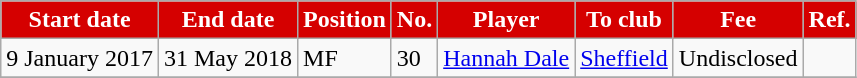<table class="wikitable sortable">
<tr>
<th style="background:#d50000; color:white;"><strong>Start date</strong></th>
<th style="background:#d50000; color:white;"><strong>End date</strong></th>
<th style="background:#d50000; color:white;"><strong>Position</strong></th>
<th style="background:#d50000; color:white;"><strong>No.</strong></th>
<th style="background:#d50000; color:white;"><strong>Player</strong></th>
<th style="background:#d50000; color:white;"><strong>To club</strong></th>
<th style="background:#d50000; color:white;"><strong>Fee</strong></th>
<th style="background:#d50000; color:white;"><strong>Ref.</strong></th>
</tr>
<tr>
<td>9 January 2017</td>
<td>31 May 2018</td>
<td>MF</td>
<td>30</td>
<td> <a href='#'>Hannah Dale</a></td>
<td> <a href='#'>Sheffield</a></td>
<td>Undisclosed</td>
<td></td>
</tr>
<tr>
</tr>
</table>
